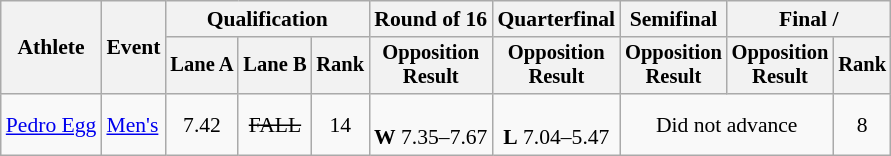<table class=wikitable style=font-size:90%;text-align:center>
<tr>
<th rowspan=2>Athlete</th>
<th rowspan=2>Event</th>
<th colspan=3>Qualification</th>
<th>Round of 16</th>
<th>Quarterfinal</th>
<th>Semifinal</th>
<th colspan=2>Final / </th>
</tr>
<tr style=font-size:95%>
<th>Lane A</th>
<th>Lane B</th>
<th>Rank</th>
<th>Opposition<br>Result</th>
<th>Opposition<br>Result</th>
<th>Opposition<br>Result</th>
<th>Opposition<br>Result</th>
<th>Rank</th>
</tr>
<tr>
<td align=left><a href='#'>Pedro Egg</a></td>
<td align=left><a href='#'>Men's</a></td>
<td>7.42</td>
<td><s>FALL</s></td>
<td>14</td>
<td><br><strong>W</strong> 7.35–7.67</td>
<td><br><strong>L</strong> 7.04–5.47</td>
<td colspan=2>Did not advance</td>
<td>8</td>
</tr>
</table>
